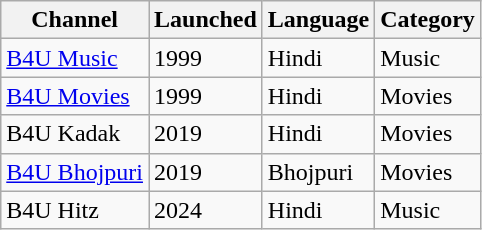<table class="wikitable">
<tr>
<th>Channel</th>
<th>Launched</th>
<th>Language</th>
<th>Category</th>
</tr>
<tr>
<td><a href='#'>B4U Music</a></td>
<td>1999</td>
<td>Hindi</td>
<td>Music</td>
</tr>
<tr>
<td><a href='#'>B4U Movies</a></td>
<td>1999</td>
<td>Hindi</td>
<td>Movies</td>
</tr>
<tr>
<td>B4U Kadak</td>
<td>2019</td>
<td>Hindi</td>
<td>Movies</td>
</tr>
<tr>
<td><a href='#'>B4U Bhojpuri</a></td>
<td>2019</td>
<td>Bhojpuri</td>
<td>Movies</td>
</tr>
<tr>
<td>B4U Hitz</td>
<td>2024</td>
<td>Hindi</td>
<td>Music</td>
</tr>
</table>
